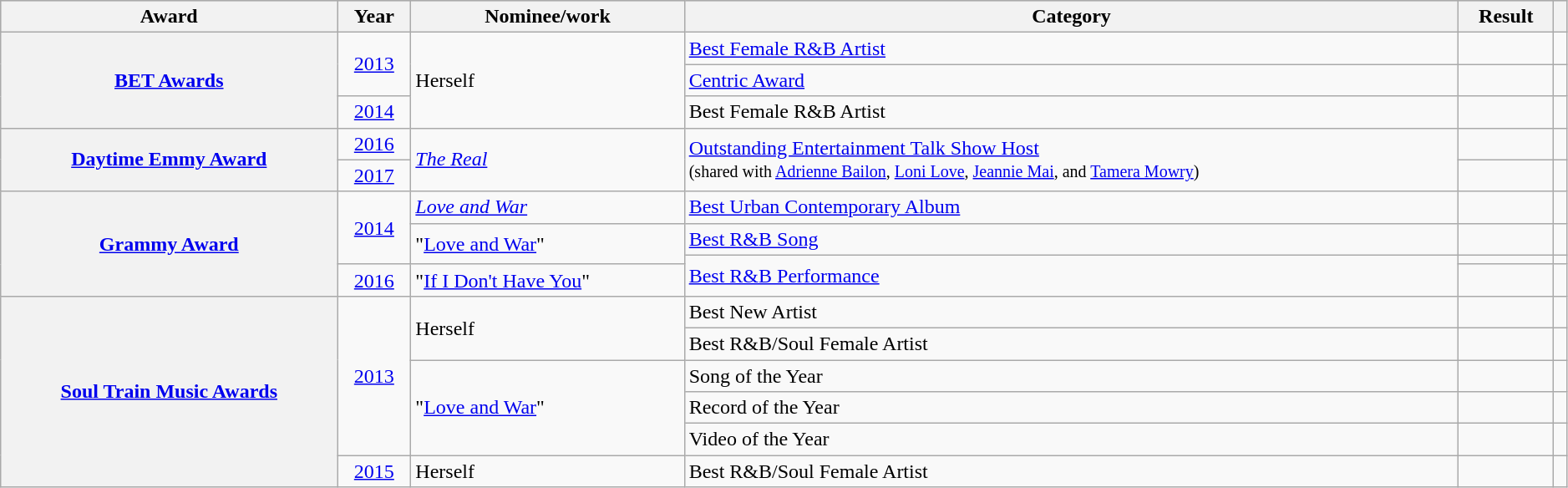<table class="wikitable plainrowheaders sortable" style="width:99%;">
<tr style="background:#ccc; text-align:center;">
<th scope="col">Award</th>
<th scope="col">Year</th>
<th scope="col">Nominee/work</th>
<th scope="col">Category</th>
<th scope="col">Result</th>
<th scope="col" class="unsortable"></th>
</tr>
<tr>
<th scope="row" rowspan="3"><a href='#'>BET Awards</a></th>
<td rowspan="2" style="text-align:center;"><a href='#'>2013</a></td>
<td rowspan=3>Herself</td>
<td><a href='#'>Best Female R&B Artist</a></td>
<td></td>
<td style="text-align:center;"></td>
</tr>
<tr>
<td><a href='#'>Centric Award</a></td>
<td></td>
<td style="text-align:center;"></td>
</tr>
<tr>
<td rowspan="1" style="text-align:center;"><a href='#'>2014</a></td>
<td>Best Female R&B Artist</td>
<td></td>
<td style="text-align:center;"></td>
</tr>
<tr>
<th scope="row" rowspan="2"><a href='#'>Daytime Emmy Award</a></th>
<td rowspan="1" style="text-align:center;"><a href='#'>2016</a></td>
<td rowspan=2><em><a href='#'>The Real</a></em></td>
<td rowspan=2><a href='#'>Outstanding Entertainment Talk Show Host</a><br><small>(shared with <a href='#'>Adrienne Bailon</a>, <a href='#'>Loni Love</a>, <a href='#'>Jeannie Mai</a>, and <a href='#'>Tamera Mowry</a>)</small></td>
<td></td>
<td style="text-align:center;"></td>
</tr>
<tr>
<td rowspan="1" style="text-align:center;"><a href='#'>2017</a></td>
<td></td>
<td style="text-align:center;"></td>
</tr>
<tr>
<th scope="row" rowspan="4"><a href='#'>Grammy Award</a></th>
<td rowspan="3" style="text-align:center;"><a href='#'>2014</a></td>
<td><em><a href='#'>Love and War</a></em></td>
<td><a href='#'>Best Urban Contemporary Album</a></td>
<td></td>
<td style="text-align:center;"></td>
</tr>
<tr>
<td rowspan=2>"<a href='#'>Love and War</a>"</td>
<td><a href='#'>Best R&B Song</a></td>
<td></td>
<td style="text-align:center;"></td>
</tr>
<tr>
<td rowspan=2><a href='#'>Best R&B Performance</a></td>
<td></td>
<td style="text-align:center;"></td>
</tr>
<tr>
<td rowspan="1" style="text-align:center;"><a href='#'>2016</a></td>
<td>"<a href='#'>If I Don't Have You</a>"</td>
<td></td>
<td style="text-align:center;"></td>
</tr>
<tr>
<th scope="row" rowspan="6"><a href='#'>Soul Train Music Awards</a></th>
<td rowspan="5" style="text-align:center;"><a href='#'>2013</a></td>
<td rowspan=2>Herself</td>
<td>Best New Artist</td>
<td></td>
<td style="text-align:center;"></td>
</tr>
<tr>
<td>Best R&B/Soul Female Artist</td>
<td></td>
<td style="text-align:center;"></td>
</tr>
<tr>
<td rowspan=3>"<a href='#'>Love and War</a>"</td>
<td>Song of the Year</td>
<td></td>
<td style="text-align:center;"></td>
</tr>
<tr>
<td>Record of the Year</td>
<td></td>
<td style="text-align:center;"></td>
</tr>
<tr>
<td>Video of the Year</td>
<td></td>
<td style="text-align:center;"></td>
</tr>
<tr>
<td rowspan="5" style="text-align:center;"><a href='#'>2015</a></td>
<td>Herself</td>
<td>Best R&B/Soul Female Artist</td>
<td></td>
<td style="text-align:center;"></td>
</tr>
</table>
